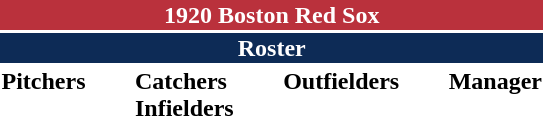<table class="toccolours" style="text-align: left;">
<tr>
<th colspan="10" style="background-color: #ba313c; color: white; text-align: center;">1920 Boston Red Sox</th>
</tr>
<tr>
<td colspan="10" style="background-color: #0d2b56; color: white; text-align: center;"><strong>Roster</strong></td>
</tr>
<tr>
<td valign="top"><strong>Pitchers</strong><br>









</td>
<td width="25px"></td>
<td valign="top"><strong>Catchers</strong><br>




<strong>Infielders</strong>






 
</td>
<td width="25px"></td>
<td valign="top"><strong>Outfielders</strong><br>







</td>
<td width="25px"></td>
<td valign="top"><strong>Manager</strong><br></td>
</tr>
<tr>
</tr>
</table>
